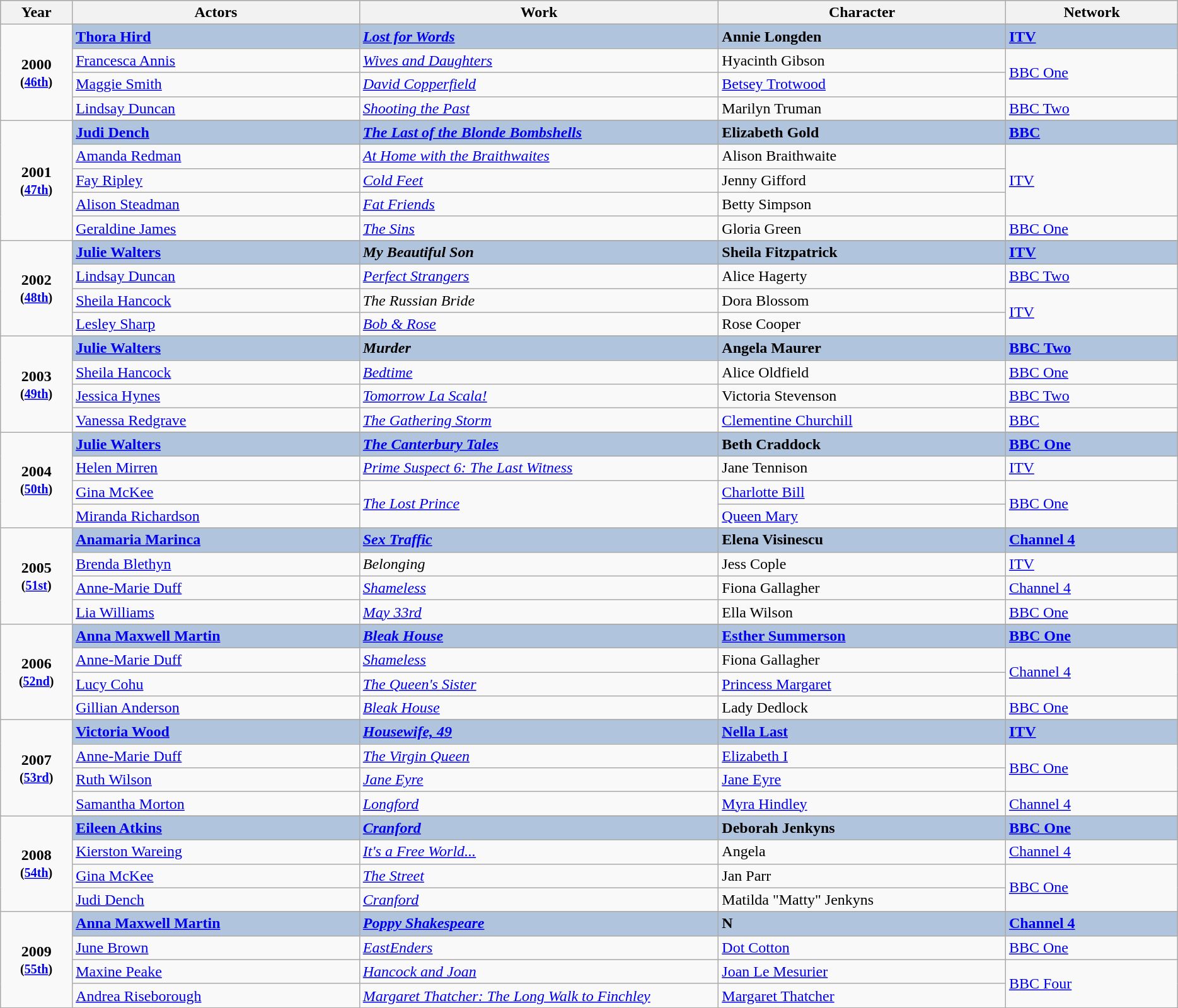<table class="wikitable">
<tr style="background:#bebebe;">
<th style="width:5%;">Year</th>
<th style="width:20%;">Actors</th>
<th style="width:25%;">Work</th>
<th style="width:20%;">Character</th>
<th style="width:12%;">Network</th>
</tr>
<tr>
<td rowspan=5 style="text-align:center"><strong>2000 <small> <br>(<a href='#'>46th</a>)<br> </small> </strong></td>
</tr>
<tr style="background:#B0C4DE;">
<td><strong><a href='#'>Thora Hird</a></strong></td>
<td><strong><em><a href='#'>Lost for Words</a></em></strong></td>
<td><strong>Annie Longden</strong></td>
<td><strong><a href='#'>ITV</a></strong></td>
</tr>
<tr>
<td><a href='#'>Francesca Annis</a></td>
<td><em><a href='#'>Wives and Daughters</a></em></td>
<td>Hyacinth Gibson</td>
<td rowspan="2"><a href='#'>BBC One</a></td>
</tr>
<tr>
<td><a href='#'>Maggie Smith</a></td>
<td><em><a href='#'>David Copperfield</a></em></td>
<td><a href='#'>Betsey Trotwood</a></td>
</tr>
<tr>
<td><a href='#'>Lindsay Duncan</a></td>
<td><em><a href='#'>Shooting the Past</a></em></td>
<td>Marilyn Truman</td>
<td><a href='#'>BBC Two</a></td>
</tr>
<tr>
<td rowspan=6 style="text-align:center"><strong>2001 <small> <br>(<a href='#'>47th</a>)<br> </small></strong></td>
</tr>
<tr style="background:#B0C4DE;">
<td><strong><a href='#'>Judi Dench</a></strong></td>
<td><strong><em><a href='#'>The Last of the Blonde Bombshells</a></em></strong></td>
<td><strong>Elizabeth Gold</strong></td>
<td><strong><a href='#'>BBC</a></strong></td>
</tr>
<tr>
<td><a href='#'>Amanda Redman</a></td>
<td><em><a href='#'>At Home with the Braithwaites</a></em></td>
<td>Alison Braithwaite</td>
<td rowspan="3"><a href='#'>ITV</a></td>
</tr>
<tr>
<td><a href='#'>Fay Ripley</a></td>
<td><em><a href='#'>Cold Feet</a></em></td>
<td>Jenny Gifford</td>
</tr>
<tr>
<td><a href='#'>Alison Steadman</a></td>
<td><em><a href='#'>Fat Friends</a></em></td>
<td>Betty Simpson</td>
</tr>
<tr>
<td><a href='#'>Geraldine James</a></td>
<td><em><a href='#'>The Sins</a></em></td>
<td>Gloria Green</td>
<td><a href='#'>BBC One</a></td>
</tr>
<tr>
<td rowspan=5 style="text-align:center"><strong>2002 <small> <br>(<a href='#'>48th</a>)<br> </small> </strong></td>
</tr>
<tr style="background:#B0C4DE;">
<td><strong><a href='#'>Julie Walters</a></strong></td>
<td><strong><em>My Beautiful Son</em></strong></td>
<td><strong>Sheila Fitzpatrick</strong></td>
<td><strong><a href='#'>ITV</a></strong></td>
</tr>
<tr>
<td><a href='#'>Lindsay Duncan</a></td>
<td><em><a href='#'>Perfect Strangers</a></em></td>
<td>Alice Hagerty</td>
<td><a href='#'>BBC Two</a></td>
</tr>
<tr>
<td><a href='#'>Sheila Hancock</a></td>
<td><em>The Russian Bride</em></td>
<td>Dora Blossom</td>
<td rowspan="2"><a href='#'>ITV</a></td>
</tr>
<tr>
<td><a href='#'>Lesley Sharp</a></td>
<td><em><a href='#'>Bob & Rose</a></em></td>
<td>Rose Cooper</td>
</tr>
<tr>
<td rowspan=5 style="text-align:center"><strong>2003 <small> <br>(<a href='#'>49th</a>)<br> </small> </strong></td>
</tr>
<tr style="background:#B0C4DE;">
<td><strong><a href='#'>Julie Walters</a></strong></td>
<td><strong><em>Murder</em></strong></td>
<td><strong>Angela Maurer</strong></td>
<td><strong><a href='#'>BBC Two</a></strong></td>
</tr>
<tr>
<td><a href='#'>Sheila Hancock</a></td>
<td><em><a href='#'>Bedtime</a></em></td>
<td>Alice Oldfield</td>
<td><a href='#'>BBC One</a></td>
</tr>
<tr>
<td><a href='#'>Jessica Hynes</a></td>
<td><em><a href='#'>Tomorrow La Scala!</a></em></td>
<td>Victoria Stevenson</td>
<td><a href='#'>BBC Two</a></td>
</tr>
<tr>
<td><a href='#'>Vanessa Redgrave</a></td>
<td><em><a href='#'>The Gathering Storm</a></em></td>
<td><a href='#'>Clementine Churchill</a></td>
<td><a href='#'>BBC</a></td>
</tr>
<tr>
<td rowspan=5 style="text-align:center"><strong>2004 <small> <br>(<a href='#'>50th</a>)<br> </small> </strong></td>
</tr>
<tr style="background:#B0C4DE;">
<td><strong><a href='#'>Julie Walters</a></strong></td>
<td><strong><em><a href='#'>The Canterbury Tales</a></em></strong></td>
<td><strong>Beth Craddock</strong></td>
<td><strong><a href='#'>BBC One</a></strong></td>
</tr>
<tr>
<td><a href='#'>Helen Mirren</a></td>
<td><em><a href='#'>Prime Suspect 6: The Last Witness</a></em></td>
<td>Jane Tennison</td>
<td><a href='#'>ITV</a></td>
</tr>
<tr>
<td><a href='#'>Gina McKee</a></td>
<td rowspan="2"><em><a href='#'>The Lost Prince</a></em></td>
<td><a href='#'>Charlotte Bill</a></td>
<td rowspan="2"><a href='#'>BBC One</a></td>
</tr>
<tr>
<td><a href='#'>Miranda Richardson</a></td>
<td><a href='#'>Queen Mary</a></td>
</tr>
<tr>
<td rowspan=5 style="text-align:center"><strong>2005 <small> <br>(<a href='#'>51st</a>)<br> </small> </strong></td>
</tr>
<tr style="background:#B0C4DE;">
<td><strong><a href='#'>Anamaria Marinca</a></strong></td>
<td><strong><em><a href='#'>Sex Traffic</a></em></strong></td>
<td><strong>Elena Visinescu</strong></td>
<td><strong><a href='#'>Channel 4</a></strong></td>
</tr>
<tr>
<td><a href='#'>Brenda Blethyn</a></td>
<td><em>Belonging</em></td>
<td>Jess Cople</td>
<td><a href='#'>ITV</a></td>
</tr>
<tr>
<td><a href='#'>Anne-Marie Duff</a></td>
<td><em><a href='#'>Shameless</a></em></td>
<td>Fiona Gallagher</td>
<td><a href='#'>Channel 4</a></td>
</tr>
<tr>
<td><a href='#'>Lia Williams</a></td>
<td><em><a href='#'>May 33rd</a></em></td>
<td>Ella Wilson</td>
<td><a href='#'>BBC One</a></td>
</tr>
<tr>
<td rowspan=5 style="text-align:center"><strong>2006 <small> <br>(<a href='#'>52nd</a>)<br> </small> </strong></td>
</tr>
<tr style="background:#B0C4DE;">
<td><strong><a href='#'>Anna Maxwell Martin</a></strong></td>
<td><strong><em><a href='#'>Bleak House</a></em></strong></td>
<td><strong><a href='#'>Esther Summerson</a></strong></td>
<td><strong><a href='#'>BBC One</a></strong></td>
</tr>
<tr>
<td><a href='#'>Anne-Marie Duff</a></td>
<td><em><a href='#'>Shameless</a></em></td>
<td>Fiona Gallagher</td>
<td rowspan="2"><a href='#'>Channel 4</a></td>
</tr>
<tr>
<td><a href='#'>Lucy Cohu</a></td>
<td><em><a href='#'>The Queen's Sister</a></em></td>
<td><a href='#'>Princess Margaret</a></td>
</tr>
<tr>
<td><a href='#'>Gillian Anderson</a></td>
<td><em><a href='#'>Bleak House</a></em></td>
<td>Lady Dedlock</td>
<td><a href='#'>BBC One</a></td>
</tr>
<tr>
<td rowspan=5 style="text-align:center"><strong>2007 <small> <br>(<a href='#'>53rd</a>)<br> </small> </strong></td>
</tr>
<tr style="background:#B0C4DE;">
<td><strong><a href='#'>Victoria Wood</a></strong></td>
<td><strong><em><a href='#'>Housewife, 49</a></em></strong></td>
<td><strong><a href='#'>Nella Last</a></strong></td>
<td><strong><a href='#'>ITV</a></strong></td>
</tr>
<tr>
<td><a href='#'>Anne-Marie Duff</a></td>
<td><em><a href='#'>The Virgin Queen</a></em></td>
<td><a href='#'>Elizabeth I</a></td>
<td rowspan="2"><a href='#'>BBC One</a></td>
</tr>
<tr>
<td><a href='#'>Ruth Wilson</a></td>
<td><em><a href='#'>Jane Eyre</a></em></td>
<td><a href='#'>Jane Eyre</a></td>
</tr>
<tr>
<td><a href='#'>Samantha Morton</a></td>
<td><em><a href='#'>Longford</a></em></td>
<td><a href='#'>Myra Hindley</a></td>
<td><a href='#'>Channel 4</a></td>
</tr>
<tr>
<td rowspan=5 style="text-align:center"><strong>2008 <small> <br>(<a href='#'>54th</a>)<br> </small> </strong></td>
</tr>
<tr style="background:#B0C4DE;">
<td><strong><a href='#'>Eileen Atkins</a></strong></td>
<td><strong><em><a href='#'>Cranford</a></em></strong></td>
<td><strong>Deborah Jenkyns</strong></td>
<td><strong><a href='#'>BBC One</a></strong></td>
</tr>
<tr>
<td><a href='#'>Kierston Wareing</a></td>
<td><em><a href='#'>It's a Free World...</a></em></td>
<td>Angela</td>
<td><a href='#'>Channel 4</a></td>
</tr>
<tr>
<td><a href='#'>Gina McKee</a></td>
<td><em><a href='#'>The Street</a></em></td>
<td>Jan Parr</td>
<td rowspan="2"><a href='#'>BBC One</a></td>
</tr>
<tr>
<td><a href='#'>Judi Dench</a></td>
<td><em><a href='#'>Cranford</a></em></td>
<td>Matilda "Matty" Jenkyns</td>
</tr>
<tr>
<td rowspan=5 style="text-align:center"><strong>2009 <small> <br>(<a href='#'>55th</a>)<br> </small> </strong></td>
</tr>
<tr style="background:#B0C4DE;">
<td><strong><a href='#'>Anna Maxwell Martin</a></strong></td>
<td><strong><em><a href='#'>Poppy Shakespeare</a></em></strong></td>
<td><strong>N</strong></td>
<td><strong><a href='#'>Channel 4</a></strong></td>
</tr>
<tr>
<td><a href='#'>June Brown</a></td>
<td><em><a href='#'>EastEnders</a></em></td>
<td><a href='#'>Dot Cotton</a></td>
<td><a href='#'>BBC One</a></td>
</tr>
<tr>
<td><a href='#'>Maxine Peake</a></td>
<td><em><a href='#'>Hancock and Joan</a></em></td>
<td><a href='#'>Joan Le Mesurier</a></td>
<td rowspan="2"><a href='#'>BBC Four</a></td>
</tr>
<tr>
<td><a href='#'>Andrea Riseborough</a></td>
<td><em><a href='#'>Margaret Thatcher: The Long Walk to Finchley</a></em></td>
<td><a href='#'>Margaret Thatcher</a></td>
</tr>
<tr>
</tr>
</table>
